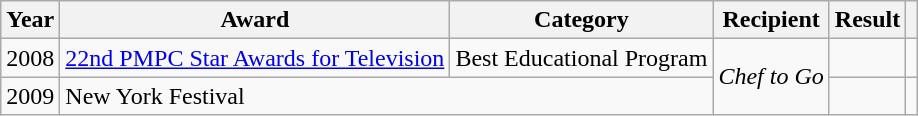<table class="wikitable">
<tr>
<th>Year</th>
<th>Award</th>
<th>Category</th>
<th>Recipient</th>
<th>Result</th>
<th></th>
</tr>
<tr>
<td>2008</td>
<td><a href='#'>22nd PMPC Star Awards for Television</a></td>
<td>Best Educational Program</td>
<td rowspan=2><em>Chef to Go</em></td>
<td></td>
<td></td>
</tr>
<tr>
<td>2009</td>
<td colspan=2>New York Festival</td>
<td></td>
<td></td>
</tr>
</table>
